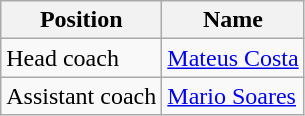<table class="wikitable">
<tr>
<th>Position</th>
<th>Name</th>
</tr>
<tr>
<td>Head coach</td>
<td> <a href='#'>Mateus Costa</a></td>
</tr>
<tr>
<td>Assistant coach</td>
<td> <a href='#'>Mario Soares</a></td>
</tr>
</table>
